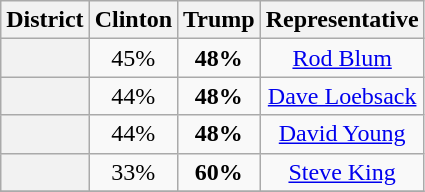<table class=wikitable>
<tr>
<th>District</th>
<th>Clinton</th>
<th>Trump</th>
<th>Representative</th>
</tr>
<tr align=center>
<th></th>
<td>45%</td>
<td><strong>48%</strong></td>
<td><a href='#'>Rod Blum</a></td>
</tr>
<tr align=center>
<th></th>
<td>44%</td>
<td><strong>48%</strong></td>
<td><a href='#'>Dave Loebsack</a></td>
</tr>
<tr align=center>
<th></th>
<td>44%</td>
<td><strong>48%</strong></td>
<td><a href='#'>David Young</a></td>
</tr>
<tr align=center>
<th></th>
<td>33%</td>
<td><strong>60%</strong></td>
<td><a href='#'>Steve King</a></td>
</tr>
<tr align=center>
</tr>
</table>
